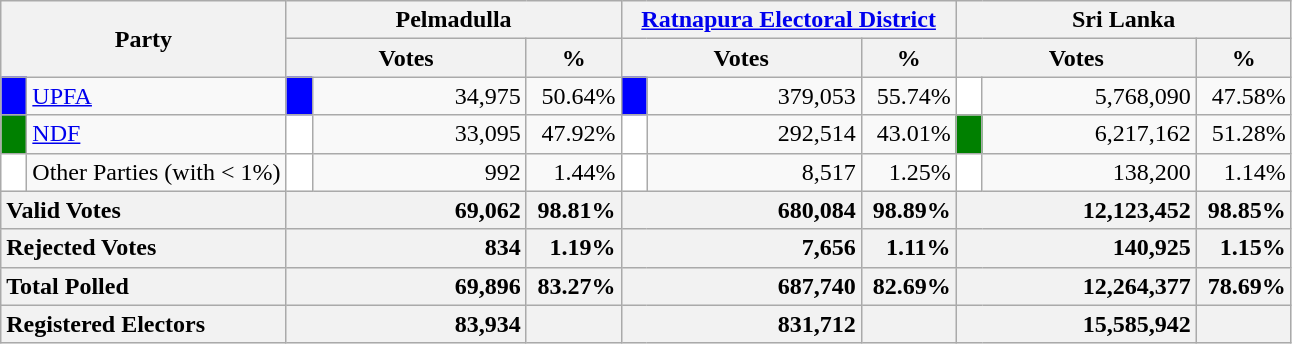<table class="wikitable">
<tr>
<th colspan="2" width="144px"rowspan="2">Party</th>
<th colspan="3" width="216px">Pelmadulla</th>
<th colspan="3" width="216px"><a href='#'>Ratnapura Electoral District</a></th>
<th colspan="3" width="216px">Sri Lanka</th>
</tr>
<tr>
<th colspan="2" width="144px">Votes</th>
<th>%</th>
<th colspan="2" width="144px">Votes</th>
<th>%</th>
<th colspan="2" width="144px">Votes</th>
<th>%</th>
</tr>
<tr>
<td style="background-color:blue;" width="10px"></td>
<td style="text-align:left;"><a href='#'>UPFA</a></td>
<td style="background-color:blue;" width="10px"></td>
<td style="text-align:right;">34,975</td>
<td style="text-align:right;">50.64%</td>
<td style="background-color:blue;" width="10px"></td>
<td style="text-align:right;">379,053</td>
<td style="text-align:right;">55.74%</td>
<td style="background-color:white;" width="10px"></td>
<td style="text-align:right;">5,768,090</td>
<td style="text-align:right;">47.58%</td>
</tr>
<tr>
<td style="background-color:green;" width="10px"></td>
<td style="text-align:left;"><a href='#'>NDF</a></td>
<td style="background-color:white;" width="10px"></td>
<td style="text-align:right;">33,095</td>
<td style="text-align:right;">47.92%</td>
<td style="background-color:white;" width="10px"></td>
<td style="text-align:right;">292,514</td>
<td style="text-align:right;">43.01%</td>
<td style="background-color:green;" width="10px"></td>
<td style="text-align:right;">6,217,162</td>
<td style="text-align:right;">51.28%</td>
</tr>
<tr>
<td style="background-color:white;" width="10px"></td>
<td style="text-align:left;">Other Parties (with < 1%)</td>
<td style="background-color:white;" width="10px"></td>
<td style="text-align:right;">992</td>
<td style="text-align:right;">1.44%</td>
<td style="background-color:white;" width="10px"></td>
<td style="text-align:right;">8,517</td>
<td style="text-align:right;">1.25%</td>
<td style="background-color:white;" width="10px"></td>
<td style="text-align:right;">138,200</td>
<td style="text-align:right;">1.14%</td>
</tr>
<tr>
<th colspan="2" width="144px"style="text-align:left;">Valid Votes</th>
<th style="text-align:right;"colspan="2" width="144px">69,062</th>
<th style="text-align:right;">98.81%</th>
<th style="text-align:right;"colspan="2" width="144px">680,084</th>
<th style="text-align:right;">98.89%</th>
<th style="text-align:right;"colspan="2" width="144px">12,123,452</th>
<th style="text-align:right;">98.85%</th>
</tr>
<tr>
<th colspan="2" width="144px"style="text-align:left;">Rejected Votes</th>
<th style="text-align:right;"colspan="2" width="144px">834</th>
<th style="text-align:right;">1.19%</th>
<th style="text-align:right;"colspan="2" width="144px">7,656</th>
<th style="text-align:right;">1.11%</th>
<th style="text-align:right;"colspan="2" width="144px">140,925</th>
<th style="text-align:right;">1.15%</th>
</tr>
<tr>
<th colspan="2" width="144px"style="text-align:left;">Total Polled</th>
<th style="text-align:right;"colspan="2" width="144px">69,896</th>
<th style="text-align:right;">83.27%</th>
<th style="text-align:right;"colspan="2" width="144px">687,740</th>
<th style="text-align:right;">82.69%</th>
<th style="text-align:right;"colspan="2" width="144px">12,264,377</th>
<th style="text-align:right;">78.69%</th>
</tr>
<tr>
<th colspan="2" width="144px"style="text-align:left;">Registered Electors</th>
<th style="text-align:right;"colspan="2" width="144px">83,934</th>
<th></th>
<th style="text-align:right;"colspan="2" width="144px">831,712</th>
<th></th>
<th style="text-align:right;"colspan="2" width="144px">15,585,942</th>
<th></th>
</tr>
</table>
